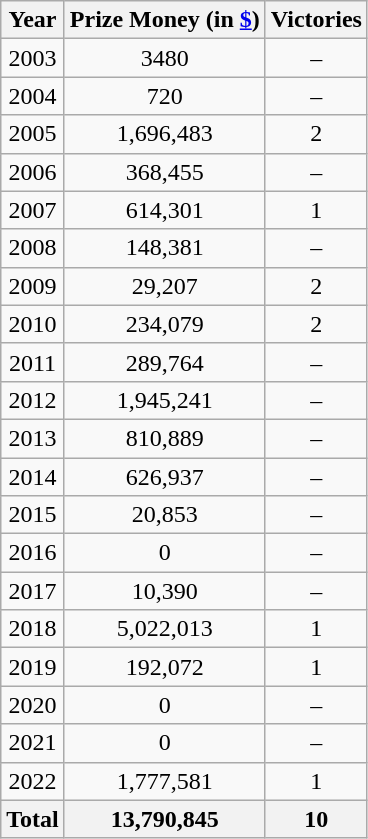<table class="wikitable sortable" style="text-align:center">
<tr class="hintergrundfarbe8">
<th>Year</th>
<th>Prize Money (in <a href='#'>$</a>)</th>
<th>Victories</th>
</tr>
<tr>
<td>2003</td>
<td>3480</td>
<td data-sort-value="0">–</td>
</tr>
<tr>
<td>2004</td>
<td>720</td>
<td data-sort-value="0">–</td>
</tr>
<tr>
<td>2005</td>
<td>1,696,483</td>
<td>2</td>
</tr>
<tr>
<td>2006</td>
<td>368,455</td>
<td data-sort-value="0">–</td>
</tr>
<tr>
<td>2007</td>
<td>614,301</td>
<td>1</td>
</tr>
<tr>
<td>2008</td>
<td>148,381</td>
<td data-sort-value="0">–</td>
</tr>
<tr>
<td>2009</td>
<td>29,207</td>
<td>2</td>
</tr>
<tr>
<td>2010</td>
<td>234,079</td>
<td>2</td>
</tr>
<tr>
<td>2011</td>
<td>289,764</td>
<td data-sort-value="0">–</td>
</tr>
<tr>
<td>2012</td>
<td>1,945,241</td>
<td data-sort-value="0">–</td>
</tr>
<tr>
<td>2013</td>
<td>810,889</td>
<td data-sort-value="0">–</td>
</tr>
<tr>
<td>2014</td>
<td>626,937</td>
<td data-sort-value="0">–</td>
</tr>
<tr>
<td>2015</td>
<td>20,853</td>
<td data-sort-value="0">–</td>
</tr>
<tr>
<td>2016</td>
<td>0</td>
<td data-sort-value="0">–</td>
</tr>
<tr>
<td>2017</td>
<td>10,390</td>
<td data-sort-value="0">–</td>
</tr>
<tr>
<td>2018</td>
<td>5,022,013</td>
<td>1</td>
</tr>
<tr>
<td>2019</td>
<td>192,072</td>
<td>1</td>
</tr>
<tr>
<td>2020</td>
<td>0</td>
<td data-sort-value="0">–</td>
</tr>
<tr>
<td>2021</td>
<td>0</td>
<td data-sort-value="0">–</td>
</tr>
<tr>
<td>2022</td>
<td>1,777,581</td>
<td>1</td>
</tr>
<tr>
<th>Total</th>
<th>13,790,845</th>
<th>10</th>
</tr>
</table>
